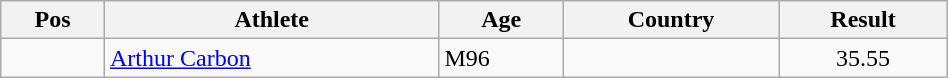<table class="wikitable"  style="text-align:center; width:50%;">
<tr>
<th>Pos</th>
<th>Athlete</th>
<th>Age</th>
<th>Country</th>
<th>Result</th>
</tr>
<tr>
<td align=center></td>
<td align=left><a href='#'>Arthur Carbon</a></td>
<td align=left>M96</td>
<td align=left></td>
<td>35.55</td>
</tr>
</table>
